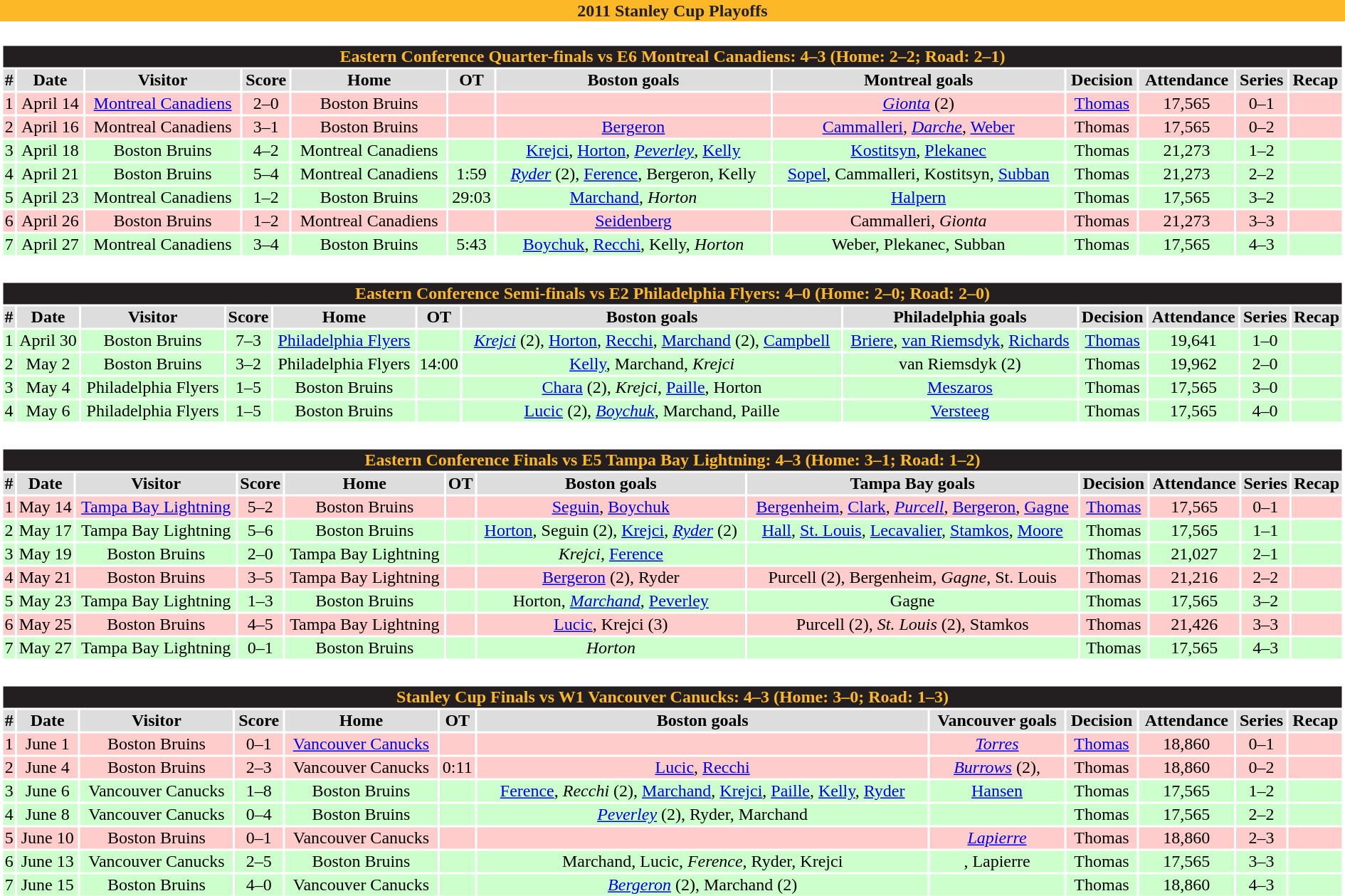<table class="toccolours" style="width:100%; clear:both; margin:1.5em auto; text-align:center;">
<tr>
<th colspan=12 style="background:#FDB827; color:#231F20">2011 Stanley Cup Playoffs</th>
</tr>
<tr>
<td colspan=12><br><table class="toccolours collapsible collapsed" style="width:100%;">
<tr>
<th colspan=12 style="background:#231F20; color:#FDB827">Eastern Conference Quarter-finals vs E6 Montreal Canadiens: 4–3 (Home: 2–2; Road: 2–1)</th>
</tr>
<tr style="background:#ddd;">
<td><strong>#</strong></td>
<td><strong>Date</strong></td>
<td><strong>Visitor</strong></td>
<td><strong>Score</strong></td>
<td><strong>Home</strong></td>
<td><strong>OT</strong></td>
<td><strong>Boston goals</strong></td>
<td><strong>Montreal goals</strong></td>
<td><strong>Decision</strong></td>
<td><strong>Attendance</strong></td>
<td><strong>Series</strong></td>
<td><strong>Recap</strong></td>
</tr>
<tr style="background:#fcc;">
<td>1</td>
<td>April 14</td>
<td><a href='#'>Montreal Canadiens</a></td>
<td>2–0</td>
<td>Boston Bruins</td>
<td></td>
<td></td>
<td><em><a href='#'>Gionta</a></em> (2)</td>
<td><a href='#'>Thomas</a></td>
<td>17,565</td>
<td>0–1</td>
<td></td>
</tr>
<tr style="background:#fcc;">
<td>2</td>
<td>April 16</td>
<td>Montreal Canadiens</td>
<td>3–1</td>
<td>Boston Bruins</td>
<td></td>
<td><a href='#'>Bergeron</a></td>
<td><a href='#'>Cammalleri</a>, <em><a href='#'>Darche</a></em>, <a href='#'>Weber</a></td>
<td>Thomas</td>
<td>17,565</td>
<td>0–2</td>
<td></td>
</tr>
<tr style="background:#cfc;">
<td>3</td>
<td>April 18</td>
<td>Boston Bruins</td>
<td>4–2</td>
<td>Montreal Canadiens</td>
<td></td>
<td><a href='#'>Krejci</a>, <a href='#'>Horton</a>, <em><a href='#'>Peverley</a></em>, <a href='#'>Kelly</a></td>
<td><a href='#'>Kostitsyn</a>, <a href='#'>Plekanec</a></td>
<td>Thomas</td>
<td>21,273</td>
<td>1–2</td>
<td></td>
</tr>
<tr style="background:#cfc;">
<td>4</td>
<td>April 21</td>
<td>Boston Bruins</td>
<td>5–4</td>
<td>Montreal Canadiens</td>
<td>1:59</td>
<td><em><a href='#'>Ryder</a></em> (2), <a href='#'>Ference</a>, Bergeron, Kelly</td>
<td><a href='#'>Sopel</a>, Cammalleri, Kostitsyn, <a href='#'>Subban</a></td>
<td>Thomas</td>
<td>21,273</td>
<td>2–2</td>
<td></td>
</tr>
<tr style="background:#cfc;">
<td>5</td>
<td>April 23</td>
<td>Montreal Canadiens</td>
<td>1–2</td>
<td>Boston Bruins</td>
<td>29:03</td>
<td><a href='#'>Marchand</a>, <em>Horton</em></td>
<td><a href='#'>Halpern</a></td>
<td>Thomas</td>
<td>17,565</td>
<td>3–2</td>
<td></td>
</tr>
<tr style="background:#fcc;">
<td>6</td>
<td>April 26</td>
<td>Boston Bruins</td>
<td>1–2</td>
<td>Montreal Canadiens</td>
<td></td>
<td><a href='#'>Seidenberg</a></td>
<td>Cammalleri, <em>Gionta</em></td>
<td>Thomas</td>
<td>21,273</td>
<td>3–3</td>
<td></td>
</tr>
<tr style="background:#cfc;">
<td>7</td>
<td>April 27</td>
<td>Montreal Canadiens</td>
<td>3–4</td>
<td>Boston Bruins</td>
<td>5:43</td>
<td><a href='#'>Boychuk</a>, <a href='#'>Recchi</a>, Kelly, <em>Horton</em></td>
<td>Weber, Plekanec, Subban</td>
<td>Thomas</td>
<td>17,565</td>
<td>4–3</td>
<td></td>
</tr>
</table>
</td>
</tr>
<tr>
<td colspan=12><br><table class="toccolours collapsible collapsed" style="width:100%;">
<tr>
<th colspan=12 style="background:#231F20; color:#FDB827">Eastern Conference Semi-finals vs E2 Philadelphia Flyers: 4–0 (Home: 2–0; Road: 2–0)</th>
</tr>
<tr style="background:#ddd;">
<td><strong>#</strong></td>
<td><strong>Date</strong></td>
<td><strong>Visitor</strong></td>
<td><strong>Score</strong></td>
<td><strong>Home</strong></td>
<td><strong>OT</strong></td>
<td><strong>Boston goals</strong></td>
<td><strong>Philadelphia goals</strong></td>
<td><strong>Decision</strong></td>
<td><strong>Attendance</strong></td>
<td><strong>Series</strong></td>
<td><strong>Recap</strong></td>
</tr>
<tr style="background:#cfc;">
<td>1</td>
<td>April 30</td>
<td>Boston Bruins</td>
<td>7–3</td>
<td><a href='#'>Philadelphia Flyers</a></td>
<td></td>
<td><em><a href='#'>Krejci</a></em> (2), <a href='#'>Horton</a>, <a href='#'>Recchi</a>, <a href='#'>Marchand</a> (2), <a href='#'>Campbell</a></td>
<td><a href='#'>Briere</a>, <a href='#'>van Riemsdyk</a>, <a href='#'>Richards</a></td>
<td><a href='#'>Thomas</a></td>
<td>19,641</td>
<td>1–0</td>
<td></td>
</tr>
<tr style="background:#cfc;">
<td>2</td>
<td>May  2</td>
<td>Boston Bruins</td>
<td>3–2</td>
<td>Philadelphia Flyers</td>
<td>14:00</td>
<td><a href='#'>Kelly</a>, Marchand, <em>Krejci</em></td>
<td>van Riemsdyk (2)</td>
<td>Thomas</td>
<td>19,962</td>
<td>2–0</td>
<td></td>
</tr>
<tr style="background:#cfc;">
<td>3</td>
<td>May  4</td>
<td>Philadelphia Flyers</td>
<td>1–5</td>
<td>Boston Bruins</td>
<td></td>
<td><a href='#'>Chara</a> (2), <em>Krejci</em>, <a href='#'>Paille</a>, Horton</td>
<td><a href='#'>Meszaros</a></td>
<td>Thomas</td>
<td>17,565</td>
<td>3–0</td>
<td></td>
</tr>
<tr style="background:#cfc;">
<td>4</td>
<td>May  6</td>
<td>Philadelphia Flyers</td>
<td>1–5</td>
<td>Boston Bruins</td>
<td></td>
<td><a href='#'>Lucic</a> (2), <em><a href='#'>Boychuk</a></em>, Marchand, Paille</td>
<td><a href='#'>Versteeg</a></td>
<td>Thomas</td>
<td>17,565</td>
<td>4–0</td>
<td></td>
</tr>
</table>
</td>
</tr>
<tr>
<td colspan=12><br><table class="toccolours collapsible collapsed" style="width:100%;">
<tr>
<th colspan=12 style="background:#231F20; color:#FDB827">Eastern Conference Finals vs E5 Tampa Bay Lightning: 4–3 (Home: 3–1; Road: 1–2)</th>
</tr>
<tr style="background:#ddd;">
<td><strong>#</strong></td>
<td><strong>Date</strong></td>
<td><strong>Visitor</strong></td>
<td><strong>Score</strong></td>
<td><strong>Home</strong></td>
<td><strong>OT</strong></td>
<td><strong>Boston goals</strong></td>
<td><strong>Tampa Bay goals</strong></td>
<td><strong>Decision</strong></td>
<td><strong>Attendance</strong></td>
<td><strong>Series</strong></td>
<td><strong>Recap</strong></td>
</tr>
<tr style="background:#fcc;">
<td>1</td>
<td>May 14</td>
<td><a href='#'>Tampa Bay Lightning</a></td>
<td>5–2</td>
<td>Boston Bruins</td>
<td></td>
<td><a href='#'>Seguin</a>, <a href='#'>Boychuk</a></td>
<td><a href='#'>Bergenheim</a>, <a href='#'>Clark</a>, <em><a href='#'>Purcell</a></em>, <a href='#'>Bergeron</a>, <a href='#'>Gagne</a></td>
<td><a href='#'>Thomas</a></td>
<td>17,565</td>
<td>0–1</td>
<td></td>
</tr>
<tr style="background:#cfc;">
<td>2</td>
<td>May 17</td>
<td>Tampa Bay Lightning</td>
<td>5–6</td>
<td>Boston Bruins</td>
<td></td>
<td><a href='#'>Horton</a>, Seguin (2), <a href='#'>Krejci</a>, <em><a href='#'>Ryder</a></em> (2)</td>
<td><a href='#'>Hall</a>, <a href='#'>St. Louis</a>, <a href='#'>Lecavalier</a>, <a href='#'>Stamkos</a>, <a href='#'>Moore</a></td>
<td>Thomas</td>
<td>17,565</td>
<td>1–1</td>
<td></td>
</tr>
<tr style="background:#cfc;">
<td>3</td>
<td>May 19</td>
<td>Boston Bruins</td>
<td>2–0</td>
<td>Tampa Bay Lightning</td>
<td></td>
<td><em>Krejci</em>, <a href='#'>Ference</a></td>
<td></td>
<td>Thomas</td>
<td>21,027</td>
<td>2–1</td>
<td></td>
</tr>
<tr style="background:#fcc;">
<td>4</td>
<td>May 21</td>
<td>Boston Bruins</td>
<td>3–5</td>
<td>Tampa Bay Lightning</td>
<td></td>
<td><a href='#'>Bergeron</a> (2), Ryder</td>
<td>Purcell (2), Bergenheim, <em>Gagne</em>, St. Louis</td>
<td>Thomas</td>
<td>21,216</td>
<td>2–2</td>
<td></td>
</tr>
<tr style="background:#cfc;">
<td>5</td>
<td>May 23</td>
<td>Tampa Bay Lightning</td>
<td>1–3</td>
<td>Boston Bruins</td>
<td></td>
<td>Horton, <em><a href='#'>Marchand</a></em>, <a href='#'>Peverley</a></td>
<td>Gagne</td>
<td>Thomas</td>
<td>17,565</td>
<td>3–2</td>
<td></td>
</tr>
<tr style="background:#fcc;">
<td>6</td>
<td>May 25</td>
<td>Boston Bruins</td>
<td>4–5</td>
<td>Tampa Bay Lightning</td>
<td></td>
<td><a href='#'>Lucic</a>, Krejci (3)</td>
<td>Purcell (2), <em>St. Louis</em> (2), Stamkos</td>
<td>Thomas</td>
<td>21,426</td>
<td>3–3</td>
<td></td>
</tr>
<tr style="background:#cfc;">
<td>7</td>
<td>May 27</td>
<td>Tampa Bay Lightning</td>
<td>0–1</td>
<td>Boston Bruins</td>
<td></td>
<td><em> Horton</em></td>
<td></td>
<td>Thomas</td>
<td>17,565</td>
<td>4–3</td>
<td></td>
</tr>
</table>
</td>
</tr>
<tr>
<td colspan=12><br><table class="toccolours collapsible collapsed" style="width:100%;">
<tr>
<th colspan=12 style="background:#231F20; color:#FDB827">Stanley Cup Finals vs W1 Vancouver Canucks: 4–3 (Home: 3–0; Road: 1–3)</th>
</tr>
<tr style="background:#ddd;">
<td><strong>#</strong></td>
<td><strong>Date</strong></td>
<td><strong>Visitor</strong></td>
<td><strong>Score</strong></td>
<td><strong>Home</strong></td>
<td><strong>OT</strong></td>
<td><strong>Boston goals</strong></td>
<td><strong>Vancouver goals</strong></td>
<td><strong>Decision</strong></td>
<td><strong>Attendance</strong></td>
<td><strong>Series</strong></td>
<td><strong>Recap</strong></td>
</tr>
<tr style="background:#fcc;">
<td>1</td>
<td>June 1</td>
<td>Boston Bruins</td>
<td>0–1</td>
<td><a href='#'>Vancouver Canucks</a></td>
<td></td>
<td></td>
<td><em><a href='#'>Torres</a></em></td>
<td><a href='#'>Thomas</a></td>
<td>18,860</td>
<td>0–1</td>
<td></td>
</tr>
<tr style="background:#fcc;">
<td>2</td>
<td>June 4</td>
<td>Boston Bruins</td>
<td>2–3</td>
<td>Vancouver Canucks</td>
<td>0:11</td>
<td><a href='#'>Lucic</a>, <a href='#'>Recchi</a></td>
<td><em><a href='#'>Burrows</a></em> (2), <a href='#'></a></td>
<td>Thomas</td>
<td>18,860</td>
<td>0–2</td>
<td></td>
</tr>
<tr style="background:#cfc;">
<td>3</td>
<td>June 6</td>
<td>Vancouver Canucks</td>
<td>1–8</td>
<td>Boston Bruins</td>
<td></td>
<td><a href='#'>Ference</a>, <em>Recchi</em> (2), <a href='#'>Marchand</a>, <a href='#'>Krejci</a>, <a href='#'>Paille</a>, <a href='#'>Kelly</a>, <a href='#'>Ryder</a></td>
<td><a href='#'>Hansen</a></td>
<td>Thomas</td>
<td>17,565</td>
<td>1–2</td>
<td></td>
</tr>
<tr style="background:#cfc;">
<td>4</td>
<td>June 8</td>
<td>Vancouver Canucks</td>
<td>0–4</td>
<td>Boston Bruins</td>
<td></td>
<td><em><a href='#'>Peverley</a></em> (2), Ryder, Marchand</td>
<td></td>
<td>Thomas</td>
<td>17,565</td>
<td>2–2</td>
<td></td>
</tr>
<tr style="background:#fcc;">
<td>5</td>
<td>June 10</td>
<td>Boston Bruins</td>
<td>0–1</td>
<td>Vancouver Canucks</td>
<td></td>
<td></td>
<td><em><a href='#'>Lapierre</a></em></td>
<td>Thomas</td>
<td>18,860</td>
<td>2–3</td>
<td></td>
</tr>
<tr style="background:#cfc;">
<td>6</td>
<td>June 13</td>
<td>Vancouver Canucks</td>
<td>2–5</td>
<td>Boston Bruins</td>
<td></td>
<td>Marchand, Lucic, <em>Ference</em>, Ryder, Krejci</td>
<td><a href='#'></a>, Lapierre</td>
<td>Thomas</td>
<td>17,565</td>
<td>3–3</td>
<td></td>
</tr>
<tr style="background:#cfc;">
<td>7</td>
<td>June 15</td>
<td>Boston Bruins</td>
<td>4–0</td>
<td>Vancouver Canucks</td>
<td></td>
<td><em><a href='#'>Bergeron</a></em> (2), Marchand (2)</td>
<td></td>
<td>Thomas</td>
<td>18,860</td>
<td>4–3</td>
<td></td>
</tr>
</table>
</td>
</tr>
</table>
